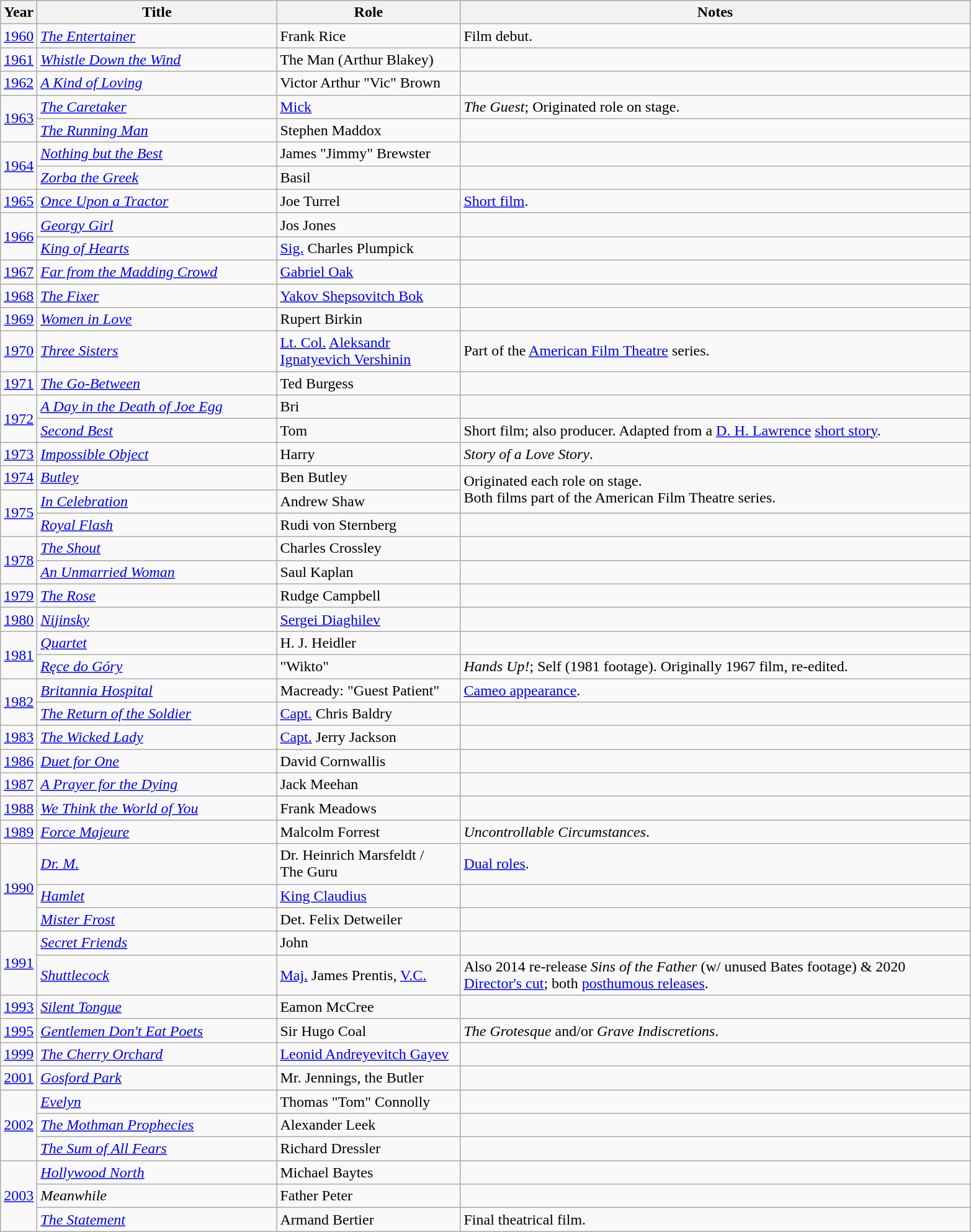<table class="wikitable sortable">
<tr>
<th style="width:020px;">Year</th>
<th style="width:250px;">Title</th>
<th style="width:190px;">Role</th>
<th style="width:540px;">Notes</th>
</tr>
<tr>
<td><a href='#'>1960</a></td>
<td><em><a href='#'>The Entertainer</a></em></td>
<td>Frank Rice</td>
<td>Film debut.</td>
</tr>
<tr>
<td><a href='#'>1961</a></td>
<td><em><a href='#'>Whistle Down the Wind</a></em></td>
<td>The Man (Arthur Blakey)</td>
<td></td>
</tr>
<tr>
<td><a href='#'>1962</a></td>
<td><em><a href='#'>A Kind of Loving</a></em></td>
<td>Victor Arthur "Vic" Brown</td>
<td></td>
</tr>
<tr>
<td rowspan="2"><a href='#'>1963</a></td>
<td><em><a href='#'>The Caretaker</a></em></td>
<td><a href='#'>Mick</a></td>
<td> <em>The Guest</em>; Originated role on stage.</td>
</tr>
<tr>
<td><em><a href='#'>The Running Man</a></em></td>
<td>Stephen Maddox</td>
<td></td>
</tr>
<tr>
<td rowspan="2"><a href='#'>1964</a></td>
<td><em><a href='#'>Nothing but the Best</a></em></td>
<td>James "Jimmy" Brewster</td>
<td></td>
</tr>
<tr>
<td><em><a href='#'>Zorba the Greek</a></em></td>
<td>Basil</td>
<td></td>
</tr>
<tr>
<td><a href='#'>1965</a></td>
<td><em><a href='#'>Once Upon a Tractor</a></em></td>
<td>Joe Turrel</td>
<td><a href='#'>Short film</a>.</td>
</tr>
<tr>
<td rowspan="2"><a href='#'>1966</a></td>
<td><em><a href='#'>Georgy Girl</a></em></td>
<td>Jos Jones</td>
<td></td>
</tr>
<tr>
<td><em><a href='#'>King of Hearts</a></em></td>
<td><a href='#'>Sig.</a> Charles Plumpick</td>
<td></td>
</tr>
<tr>
<td><a href='#'>1967</a></td>
<td><em><a href='#'>Far from the Madding Crowd</a></em></td>
<td><a href='#'>Gabriel Oak</a></td>
<td></td>
</tr>
<tr>
<td><a href='#'>1968</a></td>
<td><em><a href='#'>The Fixer</a></em></td>
<td><a href='#'>Yakov Shepsovitch Bok</a></td>
<td></td>
</tr>
<tr>
<td><a href='#'>1969</a></td>
<td><em><a href='#'>Women in Love</a></em></td>
<td>Rupert Birkin</td>
<td></td>
</tr>
<tr>
<td><a href='#'>1970</a></td>
<td><em><a href='#'>Three Sisters</a></em></td>
<td><a href='#'>Lt. Col.</a> <a href='#'>Aleksandr Ignatyevich Vershinin</a></td>
<td>Part of the <a href='#'>American Film Theatre</a> series.</td>
</tr>
<tr>
<td><a href='#'>1971</a></td>
<td><em><a href='#'>The Go-Between</a></em></td>
<td>Ted Burgess</td>
<td></td>
</tr>
<tr>
<td rowspan="2"><a href='#'>1972</a></td>
<td><em><a href='#'>A Day in the Death of Joe Egg</a></em></td>
<td>Bri</td>
<td></td>
</tr>
<tr>
<td><em><a href='#'>Second Best</a></em></td>
<td>Tom</td>
<td>Short film; also producer. Adapted from a <a href='#'>D. H. Lawrence</a> <a href='#'>short story</a>.</td>
</tr>
<tr>
<td><a href='#'>1973</a></td>
<td><em><a href='#'>Impossible Object</a></em></td>
<td>Harry</td>
<td> <em>Story of a Love Story</em>.</td>
</tr>
<tr>
<td><a href='#'>1974</a></td>
<td><em><a href='#'>Butley</a></em></td>
<td>Ben Butley</td>
<td rowspan="2">Originated each role on stage.<br>Both films part of the American Film Theatre series.</td>
</tr>
<tr>
<td rowspan="2"><a href='#'>1975</a></td>
<td><em><a href='#'>In Celebration</a></em></td>
<td>Andrew Shaw</td>
</tr>
<tr>
<td><em><a href='#'>Royal Flash</a></em></td>
<td>Rudi von Sternberg</td>
<td></td>
</tr>
<tr>
<td rowspan="2"><a href='#'>1978</a></td>
<td><em><a href='#'>The Shout</a></em></td>
<td>Charles Crossley</td>
<td></td>
</tr>
<tr>
<td><em><a href='#'>An Unmarried Woman</a></em></td>
<td>Saul Kaplan</td>
<td></td>
</tr>
<tr>
<td><a href='#'>1979</a></td>
<td><em><a href='#'>The Rose</a></em></td>
<td>Rudge Campbell</td>
<td></td>
</tr>
<tr>
<td><a href='#'>1980</a></td>
<td><em><a href='#'>Nijinsky</a></em></td>
<td><a href='#'>Sergei Diaghilev</a></td>
<td></td>
</tr>
<tr>
<td rowspan="2"><a href='#'>1981</a></td>
<td><em><a href='#'>Quartet</a></em></td>
<td>H. J. Heidler</td>
<td></td>
</tr>
<tr>
<td><em><a href='#'>Ręce do Góry</a></em></td>
<td>"Wikto"</td>
<td> <em>Hands Up!</em>; Self (1981 footage). Originally 1967 film, re-edited.</td>
</tr>
<tr>
<td rowspan="2"><a href='#'>1982</a></td>
<td><em><a href='#'>Britannia Hospital</a></em></td>
<td>Macready: "Guest Patient"</td>
<td><a href='#'>Cameo appearance</a>.</td>
</tr>
<tr>
<td><em><a href='#'>The Return of the Soldier</a></em></td>
<td><a href='#'>Capt.</a> Chris Baldry</td>
<td></td>
</tr>
<tr>
<td><a href='#'>1983</a></td>
<td><em><a href='#'>The Wicked Lady</a></em></td>
<td><a href='#'>Capt.</a> Jerry Jackson</td>
<td></td>
</tr>
<tr>
<td><a href='#'>1986</a></td>
<td><em><a href='#'>Duet for One</a></em></td>
<td>David Cornwallis</td>
<td></td>
</tr>
<tr>
<td><a href='#'>1987</a></td>
<td><em><a href='#'>A Prayer for the Dying</a></em></td>
<td>Jack Meehan</td>
<td></td>
</tr>
<tr>
<td><a href='#'>1988</a></td>
<td><em><a href='#'>We Think the World of You</a></em></td>
<td>Frank Meadows</td>
<td></td>
</tr>
<tr>
<td><a href='#'>1989</a></td>
<td><em><a href='#'>Force Majeure</a></em></td>
<td>Malcolm Forrest</td>
<td> <em>Uncontrollable Circumstances</em>.</td>
</tr>
<tr>
<td rowspan="3"><a href='#'>1990</a></td>
<td><em><a href='#'>Dr. M.</a></em></td>
<td>Dr. Heinrich Marsfeldt /<br>The Guru</td>
<td><a href='#'>Dual roles</a>.</td>
</tr>
<tr>
<td><em><a href='#'>Hamlet</a></em></td>
<td><a href='#'>King Claudius</a></td>
<td></td>
</tr>
<tr>
<td><em><a href='#'>Mister Frost</a></em></td>
<td>Det. Felix Detweiler</td>
<td></td>
</tr>
<tr>
<td rowspan="2"><a href='#'>1991</a></td>
<td><em><a href='#'>Secret Friends</a></em></td>
<td>John</td>
<td></td>
</tr>
<tr>
<td><em><a href='#'>Shuttlecock</a></em></td>
<td><a href='#'>Maj.</a> James Prentis, <a href='#'>V.C.</a></td>
<td>Also 2014 re-release  <em>Sins of the Father</em> (w/ unused Bates footage) & 2020 <a href='#'>Director's cut</a>; both <a href='#'>posthumous releases</a>.</td>
</tr>
<tr>
<td><a href='#'>1993</a></td>
<td><em><a href='#'>Silent Tongue</a></em></td>
<td>Eamon McCree</td>
<td></td>
</tr>
<tr>
<td><a href='#'>1995</a></td>
<td><em><a href='#'>Gentlemen Don't Eat Poets</a></em></td>
<td>Sir Hugo Coal</td>
<td> <em>The Grotesque</em> and/or <em>Grave Indiscretions</em>.</td>
</tr>
<tr>
<td><a href='#'>1999</a></td>
<td><em><a href='#'>The Cherry Orchard</a></em></td>
<td><a href='#'>Leonid Andreyevitch Gayev</a></td>
<td></td>
</tr>
<tr>
<td><a href='#'>2001</a></td>
<td><em><a href='#'>Gosford Park</a></em></td>
<td>Mr. Jennings, the Butler</td>
<td></td>
</tr>
<tr>
<td rowspan="3"><a href='#'>2002</a></td>
<td><em><a href='#'>Evelyn</a></em></td>
<td>Thomas "Tom" Connolly</td>
<td></td>
</tr>
<tr>
<td><em><a href='#'>The Mothman Prophecies</a></em></td>
<td>Alexander Leek</td>
<td></td>
</tr>
<tr>
<td><em><a href='#'>The Sum of All Fears</a></em></td>
<td>Richard Dressler</td>
<td></td>
</tr>
<tr>
<td rowspan="3"><a href='#'>2003</a></td>
<td><em><a href='#'>Hollywood North</a></em></td>
<td>Michael Baytes</td>
<td></td>
</tr>
<tr>
<td><em>Meanwhile</em></td>
<td>Father Peter</td>
<td></td>
</tr>
<tr>
<td><em><a href='#'>The Statement</a></em></td>
<td>Armand Bertier</td>
<td>Final theatrical film.</td>
</tr>
</table>
